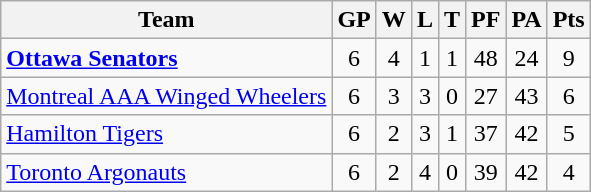<table class="wikitable">
<tr>
<th>Team</th>
<th>GP</th>
<th>W</th>
<th>L</th>
<th>T</th>
<th>PF</th>
<th>PA</th>
<th>Pts</th>
</tr>
<tr align="center">
<td align="left"><strong><a href='#'>Ottawa Senators</a></strong></td>
<td>6</td>
<td>4</td>
<td>1</td>
<td>1</td>
<td>48</td>
<td>24</td>
<td>9</td>
</tr>
<tr align="center">
<td align="left"><a href='#'>Montreal AAA Winged Wheelers</a></td>
<td>6</td>
<td>3</td>
<td>3</td>
<td>0</td>
<td>27</td>
<td>43</td>
<td>6</td>
</tr>
<tr align="center">
<td align="left"><a href='#'>Hamilton Tigers</a></td>
<td>6</td>
<td>2</td>
<td>3</td>
<td>1</td>
<td>37</td>
<td>42</td>
<td>5</td>
</tr>
<tr align="center">
<td align="left"><a href='#'>Toronto Argonauts</a></td>
<td>6</td>
<td>2</td>
<td>4</td>
<td>0</td>
<td>39</td>
<td>42</td>
<td>4</td>
</tr>
</table>
